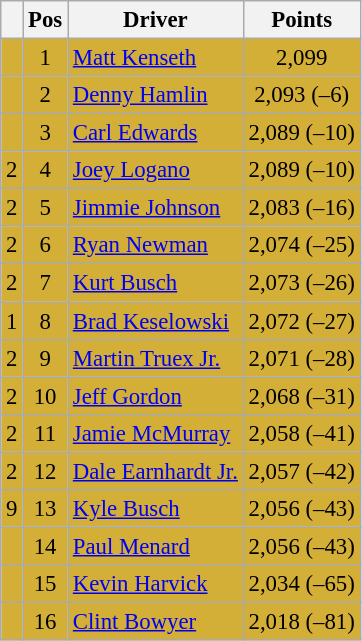<table class="wikitable" style="font-size: 95%;">
<tr>
<th></th>
<th>Pos</th>
<th>Driver</th>
<th>Points</th>
</tr>
<tr style="background:#D4AF37;">
<td align="left"></td>
<td style="text-align:center;">1</td>
<td><a href='#'>Matt Kenseth</a></td>
<td style="text-align:center;">2,099</td>
</tr>
<tr style="background:#D4AF37;">
<td align="left"></td>
<td style="text-align:center;">2</td>
<td><a href='#'>Denny Hamlin</a></td>
<td style="text-align:center;">2,093 (–6)</td>
</tr>
<tr style="background:#D4AF37;">
<td align="left"></td>
<td style="text-align:center;">3</td>
<td><a href='#'>Carl Edwards</a></td>
<td style="text-align:center;">2,089 (–10)</td>
</tr>
<tr style="background:#D4AF37;">
<td align="left"> 2</td>
<td style="text-align:center;">4</td>
<td><a href='#'>Joey Logano</a></td>
<td style="text-align:center;">2,089 (–10)</td>
</tr>
<tr style="background:#D4AF37;">
<td align="left"> 2</td>
<td style="text-align:center;">5</td>
<td><a href='#'>Jimmie Johnson</a></td>
<td style="text-align:center;">2,083 (–16)</td>
</tr>
<tr style="background:#D4AF37;">
<td align="left"> 2</td>
<td style="text-align:center;">6</td>
<td><a href='#'>Ryan Newman</a></td>
<td style="text-align:center;">2,074 (–25)</td>
</tr>
<tr style="background:#D4AF37;">
<td align="left"> 2</td>
<td style="text-align:center;">7</td>
<td><a href='#'>Kurt Busch</a></td>
<td style="text-align:center;">2,073 (–26)</td>
</tr>
<tr style="background:#D4AF37;">
<td align="left"> 1</td>
<td style="text-align:center;">8</td>
<td><a href='#'>Brad Keselowski</a></td>
<td style="text-align:center;">2,072 (–27)</td>
</tr>
<tr style="background:#D4AF37;">
<td align="left"> 2</td>
<td style="text-align:center;">9</td>
<td><a href='#'>Martin Truex Jr.</a></td>
<td style="text-align:center;">2,071 (–28)</td>
</tr>
<tr style="background:#D4AF37;">
<td align="left"> 2</td>
<td style="text-align:center;">10</td>
<td><a href='#'>Jeff Gordon</a></td>
<td style="text-align:center;">2,068 (–31)</td>
</tr>
<tr style="background:#D4AF37;">
<td align="left"> 2</td>
<td style="text-align:center;">11</td>
<td><a href='#'>Jamie McMurray</a></td>
<td style="text-align:center;">2,058 (–41)</td>
</tr>
<tr style="background:#D4AF37;">
<td align="left"> 2</td>
<td style="text-align:center;">12</td>
<td><a href='#'>Dale Earnhardt Jr.</a></td>
<td style="text-align:center;">2,057 (–42)</td>
</tr>
<tr style="background:#D4AF37;">
<td align="left"> 9</td>
<td style="text-align:center;">13</td>
<td><a href='#'>Kyle Busch</a></td>
<td style="text-align:center;">2,056 (–43)</td>
</tr>
<tr style="background:#D4AF37;">
<td align="left"></td>
<td style="text-align:center;">14</td>
<td><a href='#'>Paul Menard</a></td>
<td style="text-align:center;">2,056 (–43)</td>
</tr>
<tr style="background:#D4AF37;">
<td align="left"></td>
<td style="text-align:center;">15</td>
<td><a href='#'>Kevin Harvick</a></td>
<td style="text-align:center;">2,034 (–65)</td>
</tr>
<tr style="background:#D4AF37;">
<td align="left"></td>
<td style="text-align:center;">16</td>
<td><a href='#'>Clint Bowyer</a></td>
<td style="text-align:center;">2,018 (–81)</td>
</tr>
</table>
